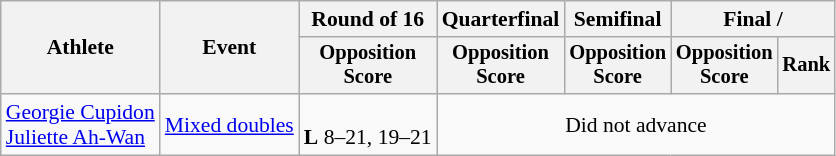<table class=wikitable style="font-size:90%">
<tr>
<th rowspan="2">Athlete</th>
<th rowspan="2">Event</th>
<th>Round of 16</th>
<th>Quarterfinal</th>
<th>Semifinal</th>
<th colspan=2>Final / </th>
</tr>
<tr style="font-size:95%">
<th>Opposition<br>Score</th>
<th>Opposition<br>Score</th>
<th>Opposition<br>Score</th>
<th>Opposition<br>Score</th>
<th>Rank</th>
</tr>
<tr align=center>
<td align=left><a href='#'>Georgie Cupidon</a><br><a href='#'>Juliette Ah-Wan</a></td>
<td align=left><a href='#'>Mixed doubles</a></td>
<td><br><strong>L</strong> 8–21, 19–21</td>
<td colspan=4>Did not advance</td>
</tr>
</table>
